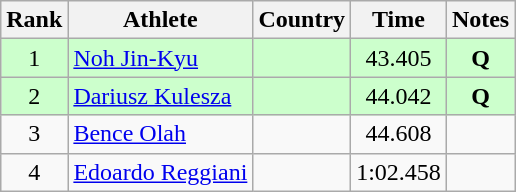<table class="wikitable sortable" style="text-align:center">
<tr>
<th>Rank</th>
<th>Athlete</th>
<th>Country</th>
<th>Time</th>
<th>Notes</th>
</tr>
<tr bgcolor="#ccffcc">
<td>1</td>
<td align=left><a href='#'>Noh Jin-Kyu</a></td>
<td align=left></td>
<td>43.405</td>
<td><strong>Q</strong></td>
</tr>
<tr bgcolor="#ccffcc">
<td>2</td>
<td align=left><a href='#'>Dariusz Kulesza</a></td>
<td align=left></td>
<td>44.042</td>
<td><strong>Q</strong></td>
</tr>
<tr>
<td>3</td>
<td align=left><a href='#'>Bence Olah</a></td>
<td align=left></td>
<td>44.608</td>
<td></td>
</tr>
<tr>
<td>4</td>
<td align=left><a href='#'>Edoardo Reggiani</a></td>
<td align=left></td>
<td>1:02.458</td>
<td></td>
</tr>
</table>
